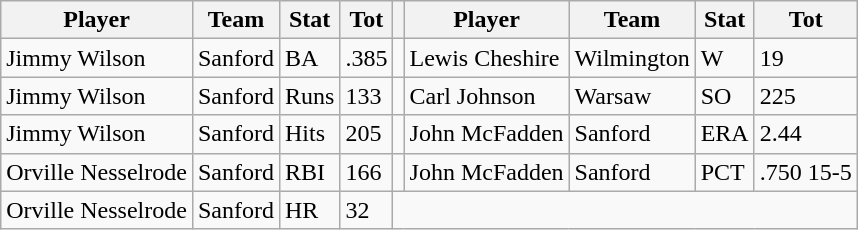<table class="wikitable">
<tr>
<th>Player</th>
<th>Team</th>
<th>Stat</th>
<th>Tot</th>
<th></th>
<th>Player</th>
<th>Team</th>
<th>Stat</th>
<th>Tot</th>
</tr>
<tr>
<td>Jimmy Wilson</td>
<td>Sanford</td>
<td>BA</td>
<td>.385</td>
<td></td>
<td>Lewis Cheshire</td>
<td>Wilmington</td>
<td>W</td>
<td>19</td>
</tr>
<tr>
<td>Jimmy Wilson</td>
<td>Sanford</td>
<td>Runs</td>
<td>133</td>
<td></td>
<td>Carl Johnson</td>
<td>Warsaw</td>
<td>SO</td>
<td>225</td>
</tr>
<tr>
<td>Jimmy Wilson</td>
<td>Sanford</td>
<td>Hits</td>
<td>205</td>
<td></td>
<td>John McFadden</td>
<td>Sanford</td>
<td>ERA</td>
<td>2.44</td>
</tr>
<tr>
<td>Orville Nesselrode</td>
<td>Sanford</td>
<td>RBI</td>
<td>166</td>
<td></td>
<td>John McFadden</td>
<td>Sanford</td>
<td>PCT</td>
<td>.750 15-5</td>
</tr>
<tr>
<td>Orville Nesselrode</td>
<td>Sanford</td>
<td>HR</td>
<td>32</td>
</tr>
</table>
